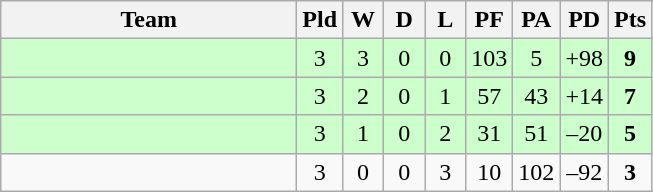<table class="wikitable" style="text-align:center;">
<tr>
<th width=190>Team</th>
<th width=20 abbr="Played">Pld</th>
<th width=20 abbr="Won">W</th>
<th width=20 abbr="Drawn">D</th>
<th width=20 abbr="Lost">L</th>
<th width=20 abbr="Points for">PF</th>
<th width=20 abbr="Points against">PA</th>
<th width=25 abbr="Points difference">PD</th>
<th width=20 abbr="Points">Pts</th>
</tr>
<tr style="background:#ccffcc">
<td align=left></td>
<td>3</td>
<td>3</td>
<td>0</td>
<td>0</td>
<td>103</td>
<td>5</td>
<td>+98</td>
<td><strong>9</strong></td>
</tr>
<tr style="background:#ccffcc">
<td align=left></td>
<td>3</td>
<td>2</td>
<td>0</td>
<td>1</td>
<td>57</td>
<td>43</td>
<td>+14</td>
<td><strong>7</strong></td>
</tr>
<tr style="background:#ccffcc">
<td align=left></td>
<td>3</td>
<td>1</td>
<td>0</td>
<td>2</td>
<td>31</td>
<td>51</td>
<td>–20</td>
<td><strong>5</strong></td>
</tr>
<tr>
<td align=left></td>
<td>3</td>
<td>0</td>
<td>0</td>
<td>3</td>
<td>10</td>
<td>102</td>
<td>–92</td>
<td><strong>3</strong></td>
</tr>
</table>
